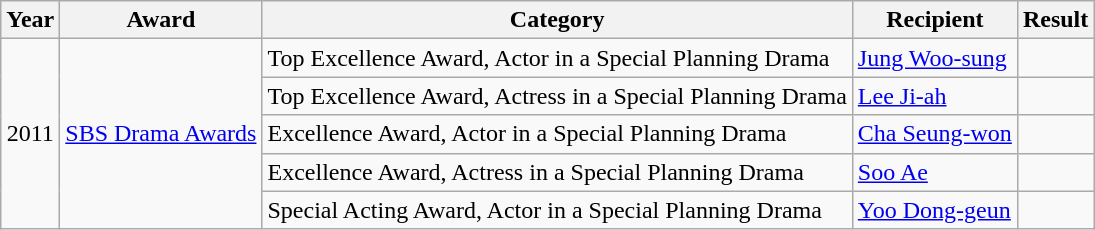<table class="wikitable">
<tr>
<th>Year</th>
<th>Award</th>
<th>Category</th>
<th>Recipient</th>
<th>Result</th>
</tr>
<tr>
<td rowspan=5 style="text-align:center;">2011</td>
<td rowspan=5 style="text-align:center;"><a href='#'>SBS Drama Awards</a></td>
<td>Top Excellence Award, Actor in a Special Planning Drama</td>
<td><a href='#'>Jung Woo-sung</a></td>
<td></td>
</tr>
<tr>
<td>Top Excellence Award, Actress in a Special Planning Drama</td>
<td><a href='#'>Lee Ji-ah</a></td>
<td></td>
</tr>
<tr>
<td>Excellence Award, Actor in a Special Planning Drama</td>
<td><a href='#'>Cha Seung-won</a></td>
<td></td>
</tr>
<tr>
<td>Excellence Award, Actress in a Special Planning Drama</td>
<td><a href='#'>Soo Ae</a></td>
<td></td>
</tr>
<tr>
<td>Special Acting Award, Actor in a Special Planning Drama</td>
<td><a href='#'>Yoo Dong-geun</a></td>
<td></td>
</tr>
</table>
